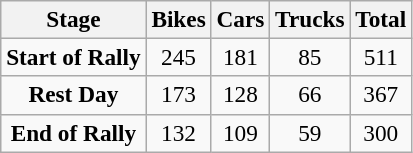<table class="wikitable" style="font-size:97%; width=15%; text-align:center">
<tr>
<th>Stage</th>
<th>Bikes</th>
<th>Cars</th>
<th>Trucks</th>
<th>Total</th>
</tr>
<tr>
<td><strong>Start of Rally</strong></td>
<td>245</td>
<td>181</td>
<td>85</td>
<td>511</td>
</tr>
<tr>
<td><strong>Rest Day</strong></td>
<td>173</td>
<td>128</td>
<td>66</td>
<td>367</td>
</tr>
<tr>
<td><strong>End of Rally</strong></td>
<td>132</td>
<td>109</td>
<td>59</td>
<td>300</td>
</tr>
</table>
